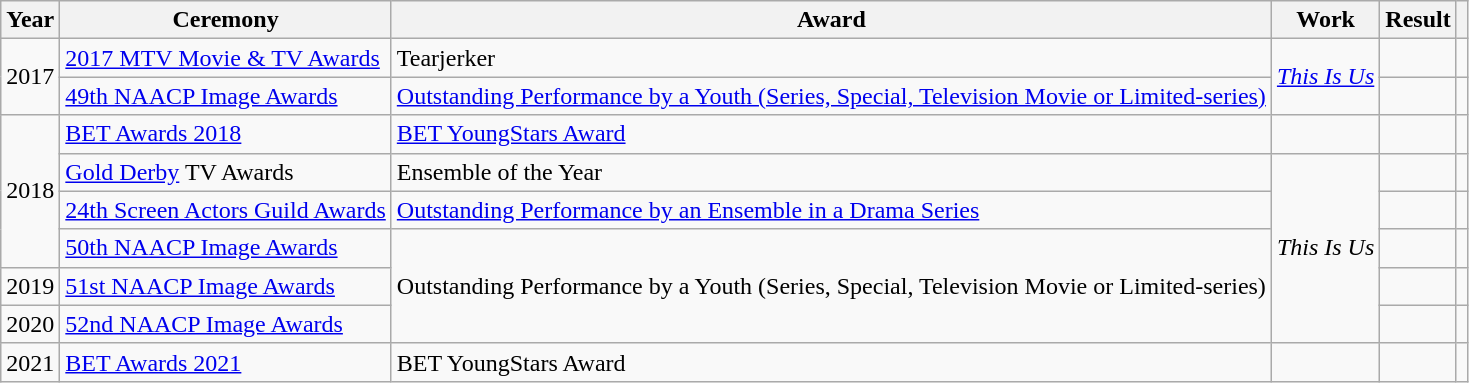<table class="wikitable sortable">
<tr>
<th>Year</th>
<th>Ceremony</th>
<th>Award</th>
<th>Work</th>
<th>Result</th>
<th></th>
</tr>
<tr>
<td rowspan="2">2017</td>
<td><a href='#'>2017 MTV Movie & TV Awards</a></td>
<td>Tearjerker</td>
<td rowspan="2"><em><a href='#'>This Is Us</a></em></td>
<td></td>
<td></td>
</tr>
<tr>
<td><a href='#'>49th NAACP Image Awards</a></td>
<td><a href='#'>Outstanding Performance by a Youth (Series, Special, Television Movie or Limited-series)</a></td>
<td></td>
<td></td>
</tr>
<tr>
<td rowspan="4">2018</td>
<td><a href='#'>BET Awards 2018</a></td>
<td><a href='#'>BET YoungStars Award</a></td>
<td></td>
<td></td>
<td></td>
</tr>
<tr>
<td><a href='#'>Gold Derby</a> TV Awards</td>
<td>Ensemble of the Year</td>
<td rowspan="5"><em>This Is Us</em></td>
<td></td>
<td></td>
</tr>
<tr>
<td><a href='#'>24th Screen Actors Guild Awards</a></td>
<td><a href='#'>Outstanding Performance by an Ensemble in a Drama Series</a></td>
<td></td>
<td></td>
</tr>
<tr>
<td><a href='#'>50th NAACP Image Awards</a></td>
<td rowspan="3">Outstanding Performance by a Youth (Series, Special, Television Movie or Limited-series)</td>
<td></td>
<td></td>
</tr>
<tr>
<td>2019</td>
<td><a href='#'>51st NAACP Image Awards</a></td>
<td></td>
<td></td>
</tr>
<tr>
<td>2020</td>
<td><a href='#'>52nd NAACP Image Awards</a></td>
<td></td>
<td></td>
</tr>
<tr>
<td>2021</td>
<td><a href='#'>BET Awards 2021</a></td>
<td>BET YoungStars Award</td>
<td></td>
<td></td>
<td></td>
</tr>
</table>
